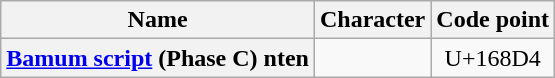<table class="wikitable" style="text-align:center;">
<tr>
<th>Name</th>
<th>Character</th>
<th>Code point</th>
</tr>
<tr>
<th><a href='#'>Bamum script</a> (Phase C) nten</th>
<td style="font-size:150%; padding:0"></td>
<td>U+168D4</td>
</tr>
</table>
